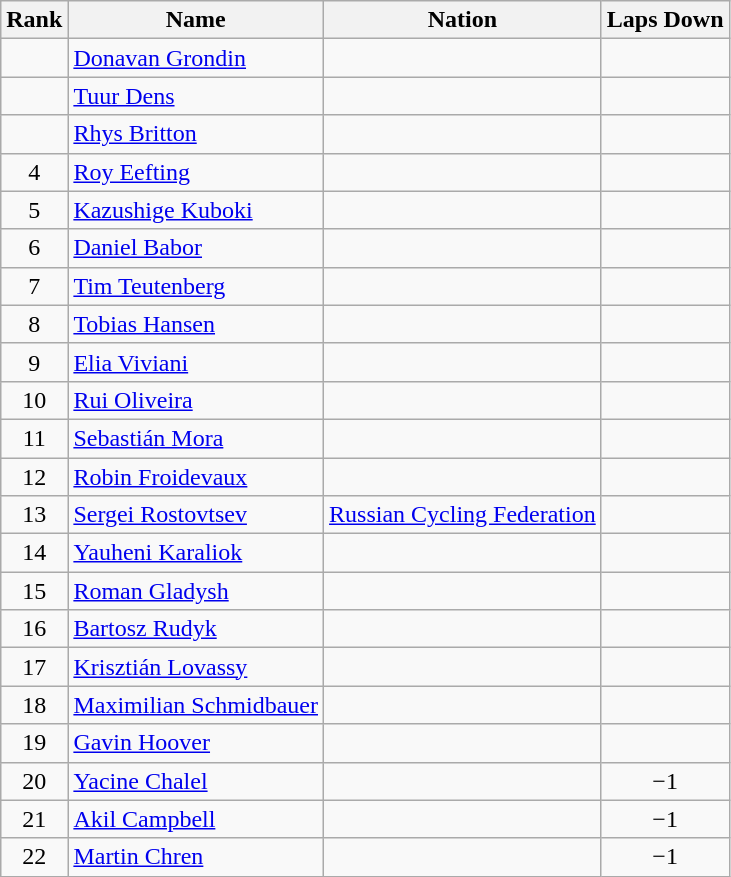<table class="wikitable sortable" style="text-align:center">
<tr>
<th>Rank</th>
<th>Name</th>
<th>Nation</th>
<th>Laps Down</th>
</tr>
<tr>
<td></td>
<td align=left><a href='#'>Donavan Grondin</a></td>
<td align=left></td>
<td></td>
</tr>
<tr>
<td></td>
<td align=left><a href='#'>Tuur Dens</a></td>
<td align=left></td>
<td></td>
</tr>
<tr>
<td></td>
<td align=left><a href='#'>Rhys Britton</a></td>
<td align=left></td>
<td></td>
</tr>
<tr>
<td>4</td>
<td align=left><a href='#'>Roy Eefting</a></td>
<td align=left></td>
<td></td>
</tr>
<tr>
<td>5</td>
<td align=left><a href='#'>Kazushige Kuboki</a></td>
<td align=left></td>
<td></td>
</tr>
<tr>
<td>6</td>
<td align=left><a href='#'>Daniel Babor</a></td>
<td align=left></td>
<td></td>
</tr>
<tr>
<td>7</td>
<td align=left><a href='#'>Tim Teutenberg</a></td>
<td align=left></td>
<td></td>
</tr>
<tr>
<td>8</td>
<td align=left><a href='#'>Tobias Hansen</a></td>
<td align=left></td>
<td></td>
</tr>
<tr>
<td>9</td>
<td align=left><a href='#'>Elia Viviani</a></td>
<td align=left></td>
<td></td>
</tr>
<tr>
<td>10</td>
<td align=left><a href='#'>Rui Oliveira</a></td>
<td align=left></td>
<td></td>
</tr>
<tr>
<td>11</td>
<td align=left><a href='#'>Sebastián Mora</a></td>
<td align=left></td>
<td></td>
</tr>
<tr>
<td>12</td>
<td align=left><a href='#'>Robin Froidevaux</a></td>
<td align=left></td>
<td></td>
</tr>
<tr>
<td>13</td>
<td align=left><a href='#'>Sergei Rostovtsev</a></td>
<td align=left><a href='#'>Russian Cycling Federation</a></td>
<td></td>
</tr>
<tr>
<td>14</td>
<td align=left><a href='#'>Yauheni Karaliok</a></td>
<td align=left></td>
<td></td>
</tr>
<tr>
<td>15</td>
<td align=left><a href='#'>Roman Gladysh</a></td>
<td align=left></td>
<td></td>
</tr>
<tr>
<td>16</td>
<td align=left><a href='#'>Bartosz Rudyk</a></td>
<td align=left></td>
<td></td>
</tr>
<tr>
<td>17</td>
<td align=left><a href='#'>Krisztián Lovassy</a></td>
<td align=left></td>
<td></td>
</tr>
<tr>
<td>18</td>
<td align=left><a href='#'>Maximilian Schmidbauer</a></td>
<td align=left></td>
<td></td>
</tr>
<tr>
<td>19</td>
<td align=left><a href='#'>Gavin Hoover</a></td>
<td align=left></td>
<td></td>
</tr>
<tr>
<td>20</td>
<td align=left><a href='#'>Yacine Chalel</a></td>
<td align=left></td>
<td>−1</td>
</tr>
<tr>
<td>21</td>
<td align=left><a href='#'>Akil Campbell</a></td>
<td align=left></td>
<td>−1</td>
</tr>
<tr>
<td>22</td>
<td align=left><a href='#'>Martin Chren</a></td>
<td align=left></td>
<td>−1</td>
</tr>
</table>
